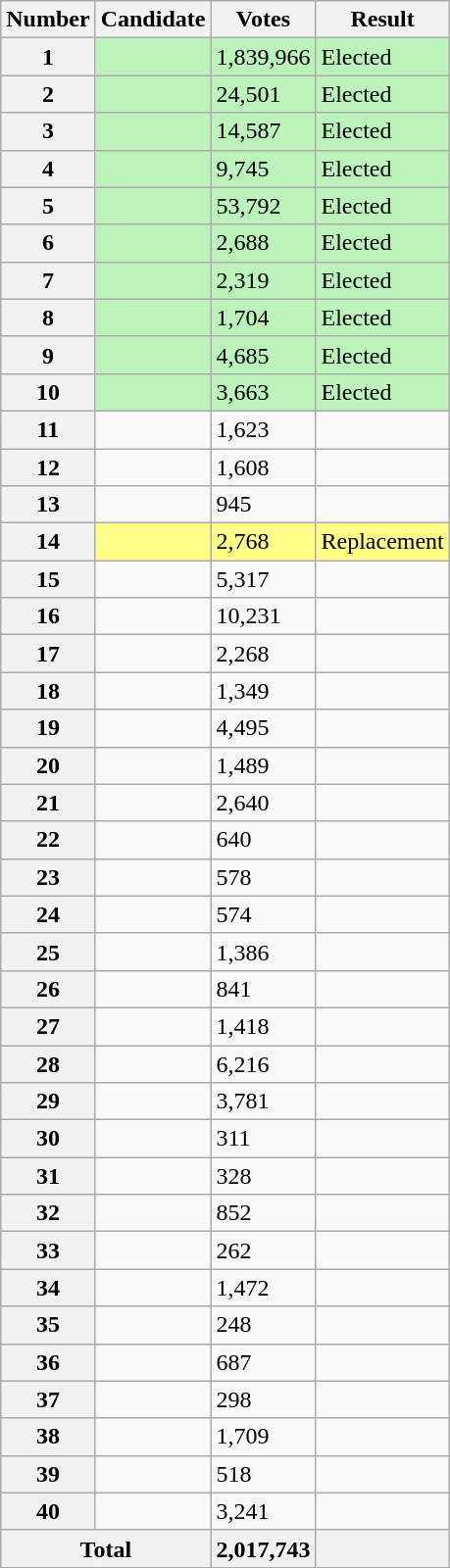<table class="wikitable sortable col3right">
<tr>
<th scope="col">Number</th>
<th scope="col">Candidate</th>
<th scope="col">Votes</th>
<th scope="col">Result</th>
</tr>
<tr bgcolor=bbf3bb>
<th scope="row">1</th>
<td></td>
<td>1,839,966</td>
<td>Elected</td>
</tr>
<tr bgcolor=bbf3bb>
<th scope="row">2</th>
<td></td>
<td>24,501</td>
<td>Elected</td>
</tr>
<tr bgcolor=bbf3bb>
<th scope="row">3</th>
<td></td>
<td>14,587</td>
<td>Elected</td>
</tr>
<tr bgcolor=bbf3bb>
<th scope="row">4</th>
<td></td>
<td>9,745</td>
<td>Elected</td>
</tr>
<tr bgcolor=bbf3bb>
<th scope="row">5</th>
<td></td>
<td>53,792</td>
<td>Elected</td>
</tr>
<tr bgcolor=bbf3bb>
<th scope="row">6</th>
<td></td>
<td>2,688</td>
<td>Elected</td>
</tr>
<tr bgcolor=bbf3bb>
<th scope="row">7</th>
<td></td>
<td>2,319</td>
<td>Elected</td>
</tr>
<tr bgcolor=bbf3bb>
<th scope="row">8</th>
<td></td>
<td>1,704</td>
<td>Elected</td>
</tr>
<tr bgcolor=bbf3bb>
<th scope="row">9</th>
<td></td>
<td>4,685</td>
<td>Elected</td>
</tr>
<tr bgcolor=bbf3bb>
<th scope="row">10</th>
<td></td>
<td>3,663</td>
<td>Elected</td>
</tr>
<tr>
<th scope="row">11</th>
<td></td>
<td>1,623</td>
<td></td>
</tr>
<tr>
<th scope="row">12</th>
<td></td>
<td>1,608</td>
<td></td>
</tr>
<tr>
<th scope="row">13</th>
<td></td>
<td>945</td>
<td></td>
</tr>
<tr bgcolor=#FF8>
<th scope="row">14</th>
<td></td>
<td>2,768</td>
<td>Replacement</td>
</tr>
<tr>
<th scope="row">15</th>
<td></td>
<td>5,317</td>
<td></td>
</tr>
<tr>
<th scope="row">16</th>
<td></td>
<td>10,231</td>
<td></td>
</tr>
<tr>
<th scope="row">17</th>
<td></td>
<td>2,268</td>
<td></td>
</tr>
<tr>
<th scope="row">18</th>
<td></td>
<td>1,349</td>
<td></td>
</tr>
<tr>
<th scope="row">19</th>
<td></td>
<td>4,495</td>
<td></td>
</tr>
<tr>
<th scope="row">20</th>
<td></td>
<td>1,489</td>
<td></td>
</tr>
<tr>
<th scope="row">21</th>
<td></td>
<td>2,640</td>
<td></td>
</tr>
<tr>
<th scope="row">22</th>
<td></td>
<td>640</td>
<td></td>
</tr>
<tr>
<th scope="row">23</th>
<td></td>
<td>578</td>
<td></td>
</tr>
<tr>
<th scope="row">24</th>
<td></td>
<td>574</td>
<td></td>
</tr>
<tr>
<th scope="row">25</th>
<td></td>
<td>1,386</td>
<td></td>
</tr>
<tr>
<th scope="row">26</th>
<td></td>
<td>841</td>
<td></td>
</tr>
<tr>
<th scope="row">27</th>
<td></td>
<td>1,418</td>
<td></td>
</tr>
<tr>
<th scope="row">28</th>
<td></td>
<td>6,216</td>
<td></td>
</tr>
<tr>
<th scope="row">29</th>
<td></td>
<td>3,781</td>
<td></td>
</tr>
<tr>
<th scope="row">30</th>
<td></td>
<td>311</td>
<td></td>
</tr>
<tr>
<th scope="row">31</th>
<td></td>
<td>328</td>
<td></td>
</tr>
<tr>
<th scope="row">32</th>
<td></td>
<td>852</td>
<td></td>
</tr>
<tr>
<th scope="row">33</th>
<td></td>
<td>262</td>
<td></td>
</tr>
<tr>
<th scope="row">34</th>
<td></td>
<td>1,472</td>
<td></td>
</tr>
<tr>
<th scope="row">35</th>
<td></td>
<td>248</td>
<td></td>
</tr>
<tr>
<th scope="row">36</th>
<td></td>
<td>687</td>
<td></td>
</tr>
<tr>
<th scope="row">37</th>
<td></td>
<td>298</td>
<td></td>
</tr>
<tr>
<th scope="row">38</th>
<td></td>
<td>1,709</td>
<td></td>
</tr>
<tr>
<th scope="row">39</th>
<td></td>
<td>518</td>
<td></td>
</tr>
<tr>
<th scope="row">40</th>
<td></td>
<td>3,241</td>
<td></td>
</tr>
<tr class="sortbottom">
<th scope="row" colspan="2">Total</th>
<th style="text-align:right">2,017,743</th>
<th></th>
</tr>
</table>
